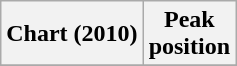<table class="wikitable plainrowheaders">
<tr>
<th scope="col">Chart (2010)</th>
<th scope="col">Peak<br>position</th>
</tr>
<tr>
</tr>
</table>
